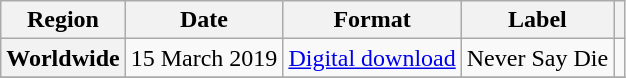<table class="wikitable plainrowheaders">
<tr>
<th>Region</th>
<th>Date</th>
<th>Format</th>
<th>Label</th>
<th></th>
</tr>
<tr>
<th scope="row" rowspan="1">Worldwide</th>
<td>15 March 2019</td>
<td><a href='#'>Digital download</a></td>
<td>Never Say Die</td>
<td></td>
</tr>
<tr>
</tr>
</table>
